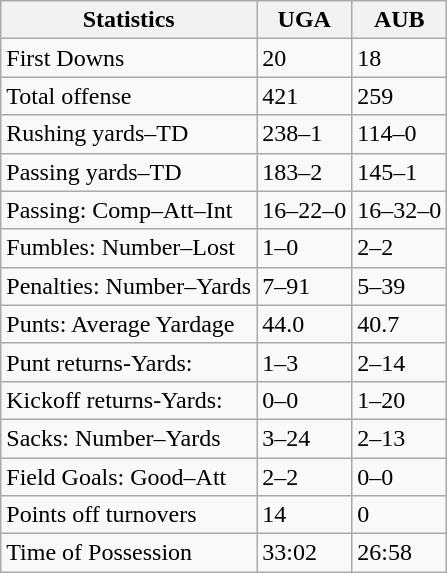<table class="wikitable">
<tr>
<th>Statistics</th>
<th>UGA</th>
<th>AUB</th>
</tr>
<tr>
<td>First Downs</td>
<td>20</td>
<td>18</td>
</tr>
<tr>
<td>Total offense</td>
<td>421</td>
<td>259</td>
</tr>
<tr>
<td>Rushing yards–TD</td>
<td>238–1</td>
<td>114–0</td>
</tr>
<tr>
<td>Passing yards–TD</td>
<td>183–2</td>
<td>145–1</td>
</tr>
<tr>
<td>Passing: Comp–Att–Int</td>
<td>16–22–0</td>
<td>16–32–0</td>
</tr>
<tr>
<td>Fumbles: Number–Lost</td>
<td>1–0</td>
<td>2–2</td>
</tr>
<tr>
<td>Penalties: Number–Yards</td>
<td>7–91</td>
<td>5–39</td>
</tr>
<tr>
<td>Punts: Average Yardage</td>
<td>44.0</td>
<td>40.7</td>
</tr>
<tr>
<td>Punt returns-Yards:</td>
<td>1–3</td>
<td>2–14</td>
</tr>
<tr>
<td>Kickoff returns-Yards:</td>
<td>0–0</td>
<td>1–20</td>
</tr>
<tr>
<td>Sacks: Number–Yards</td>
<td>3–24</td>
<td>2–13</td>
</tr>
<tr>
<td>Field Goals: Good–Att</td>
<td>2–2</td>
<td>0–0</td>
</tr>
<tr>
<td>Points off turnovers</td>
<td>14</td>
<td>0</td>
</tr>
<tr>
<td>Time of Possession</td>
<td>33:02</td>
<td>26:58</td>
</tr>
</table>
